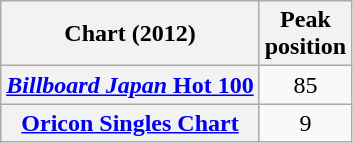<table class="wikitable plainrowheaders sortable" style="text-align:center;" border="1">
<tr>
<th scope="col">Chart (2012)</th>
<th scope="col">Peak<br>position</th>
</tr>
<tr>
<th scope="row"><a href='#'><em>Billboard Japan</em> Hot 100</a></th>
<td>85</td>
</tr>
<tr>
<th scope="row"><a href='#'>Oricon Singles Chart</a></th>
<td>9</td>
</tr>
</table>
